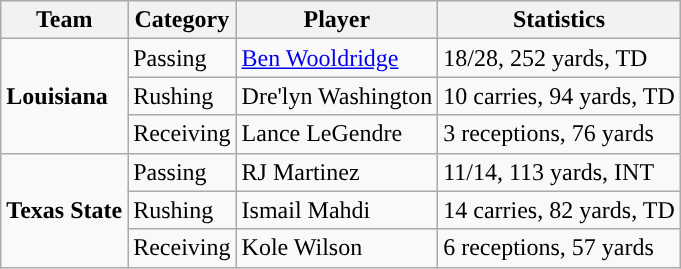<table class="wikitable" style="float: right;">
<tr>
<th>Team</th>
<th>Category</th>
<th>Player</th>
<th>Statistics</th>
</tr>
<tr>
<td rowspan=3><strong>Louisiana</strong></td>
<td>Passing</td>
<td><a href='#'>Ben Wooldridge</a></td>
<td>18/28, 252 yards, TD</td>
</tr>
<tr>
<td>Rushing</td>
<td>Dre'lyn Washington</td>
<td>10 carries, 94 yards, TD</td>
</tr>
<tr>
<td>Receiving</td>
<td>Lance LeGendre</td>
<td>3 receptions, 76 yards</td>
</tr>
<tr>
<td rowspan=3><strong>Texas State</strong></td>
<td>Passing</td>
<td>RJ Martinez</td>
<td>11/14, 113 yards, INT</td>
</tr>
<tr>
<td>Rushing</td>
<td>Ismail Mahdi</td>
<td>14 carries, 82 yards, TD</td>
</tr>
<tr>
<td>Receiving</td>
<td>Kole Wilson</td>
<td>6 receptions, 57 yards</td>
</tr>
</table>
